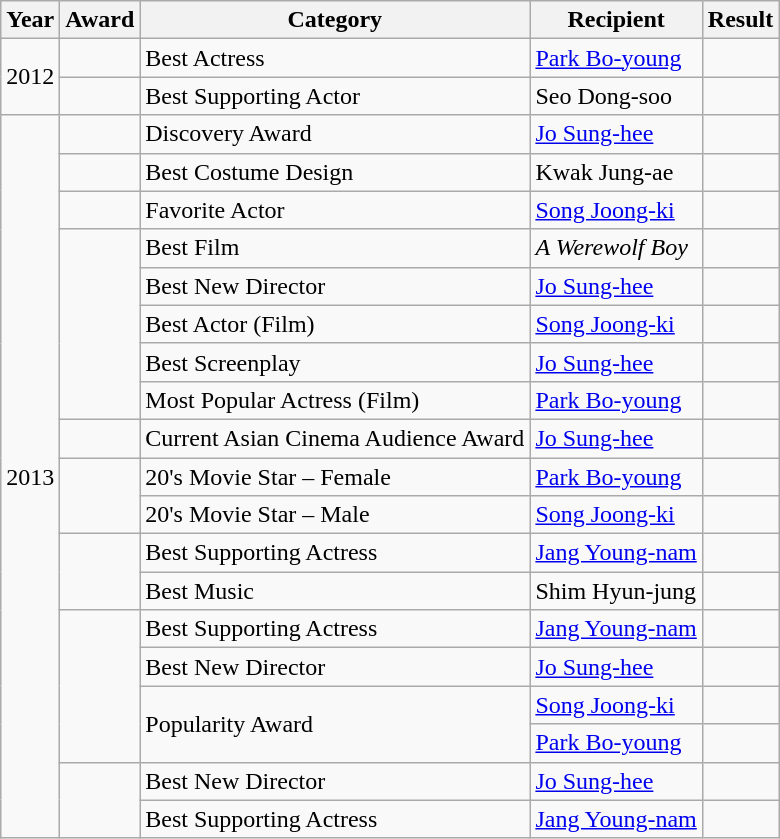<table class="wikitable sortable">
<tr>
<th>Year</th>
<th>Award</th>
<th>Category</th>
<th>Recipient</th>
<th>Result</th>
</tr>
<tr>
<td rowspan="2">2012</td>
<td></td>
<td>Best Actress</td>
<td><a href='#'>Park Bo-young</a></td>
<td></td>
</tr>
<tr>
<td></td>
<td>Best Supporting Actor</td>
<td>Seo Dong-soo</td>
<td></td>
</tr>
<tr>
<td rowspan="19">2013</td>
<td></td>
<td>Discovery Award</td>
<td><a href='#'>Jo Sung-hee</a></td>
<td></td>
</tr>
<tr>
<td></td>
<td>Best Costume Design</td>
<td>Kwak Jung-ae</td>
<td></td>
</tr>
<tr>
<td></td>
<td>Favorite Actor</td>
<td><a href='#'>Song Joong-ki</a></td>
<td></td>
</tr>
<tr>
<td rowspan="5"></td>
<td>Best Film</td>
<td><em>A Werewolf Boy</em></td>
<td></td>
</tr>
<tr>
<td>Best New Director</td>
<td><a href='#'>Jo Sung-hee</a></td>
<td></td>
</tr>
<tr>
<td>Best Actor (Film)</td>
<td><a href='#'>Song Joong-ki</a></td>
<td></td>
</tr>
<tr>
<td>Best Screenplay</td>
<td><a href='#'>Jo Sung-hee</a></td>
<td></td>
</tr>
<tr>
<td>Most Popular Actress (Film)</td>
<td><a href='#'>Park Bo-young</a></td>
<td></td>
</tr>
<tr>
<td></td>
<td>Current Asian Cinema Audience Award</td>
<td><a href='#'>Jo Sung-hee</a></td>
<td></td>
</tr>
<tr>
<td rowspan="2"></td>
<td>20's Movie Star – Female</td>
<td><a href='#'>Park Bo-young</a></td>
<td></td>
</tr>
<tr>
<td>20's Movie Star – Male</td>
<td><a href='#'>Song Joong-ki</a></td>
<td></td>
</tr>
<tr>
<td rowspan="2"></td>
<td>Best Supporting Actress</td>
<td><a href='#'>Jang Young-nam</a></td>
<td></td>
</tr>
<tr>
<td>Best Music</td>
<td>Shim Hyun-jung</td>
<td></td>
</tr>
<tr>
<td rowspan="4"></td>
<td>Best Supporting Actress</td>
<td><a href='#'>Jang Young-nam</a></td>
<td></td>
</tr>
<tr>
<td>Best New Director</td>
<td><a href='#'>Jo Sung-hee</a></td>
<td></td>
</tr>
<tr>
<td rowspan="2">Popularity Award</td>
<td><a href='#'>Song Joong-ki</a></td>
<td></td>
</tr>
<tr>
<td><a href='#'>Park Bo-young</a></td>
<td></td>
</tr>
<tr>
<td rowspan="2"></td>
<td>Best New Director</td>
<td><a href='#'>Jo Sung-hee</a></td>
<td></td>
</tr>
<tr>
<td>Best Supporting Actress</td>
<td><a href='#'>Jang Young-nam</a></td>
<td></td>
</tr>
</table>
